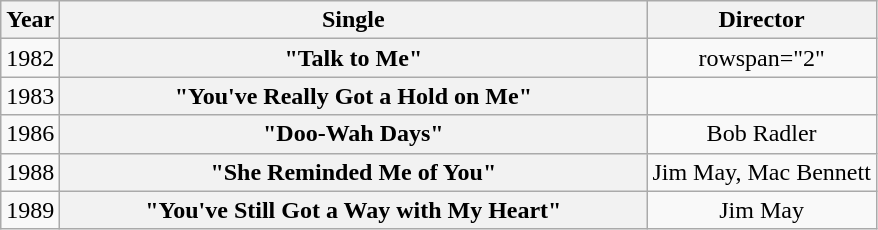<table class="wikitable plainrowheaders" style="text-align:center;">
<tr>
<th>Year</th>
<th style="width:24em;">Single</th>
<th>Director</th>
</tr>
<tr>
<td>1982</td>
<th scope="row">"Talk to Me"</th>
<td>rowspan="2" </td>
</tr>
<tr>
<td>1983</td>
<th scope="row">"You've Really Got a Hold on Me"</th>
</tr>
<tr>
<td>1986</td>
<th scope="row">"Doo-Wah Days"</th>
<td>Bob Radler</td>
</tr>
<tr>
<td>1988</td>
<th scope="row">"She Reminded Me of You"</th>
<td>Jim May, Mac Bennett</td>
</tr>
<tr>
<td>1989</td>
<th scope="row">"You've Still Got a Way with My Heart"</th>
<td>Jim May</td>
</tr>
</table>
